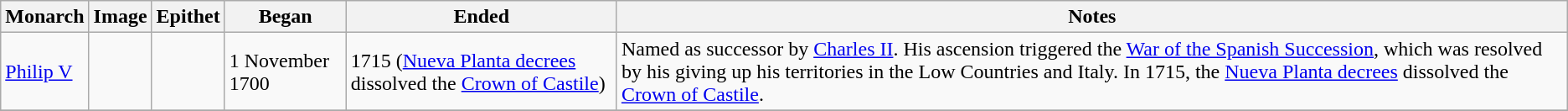<table class="wikitable">
<tr>
<th>Monarch</th>
<th>Image</th>
<th>Epithet</th>
<th>Began</th>
<th>Ended</th>
<th>Notes</th>
</tr>
<tr>
<td><a href='#'>Philip V</a></td>
<td></td>
<td></td>
<td>1 November 1700</td>
<td>1715 (<a href='#'>Nueva Planta decrees</a> dissolved the <a href='#'>Crown of Castile</a>)</td>
<td>Named as successor by <a href='#'>Charles II</a>. His ascension triggered the <a href='#'>War of the Spanish Succession</a>, which was resolved by his giving up his territories in the Low Countries and Italy. In 1715, the <a href='#'>Nueva Planta decrees</a> dissolved the <a href='#'>Crown of Castile</a>.</td>
</tr>
<tr>
</tr>
</table>
